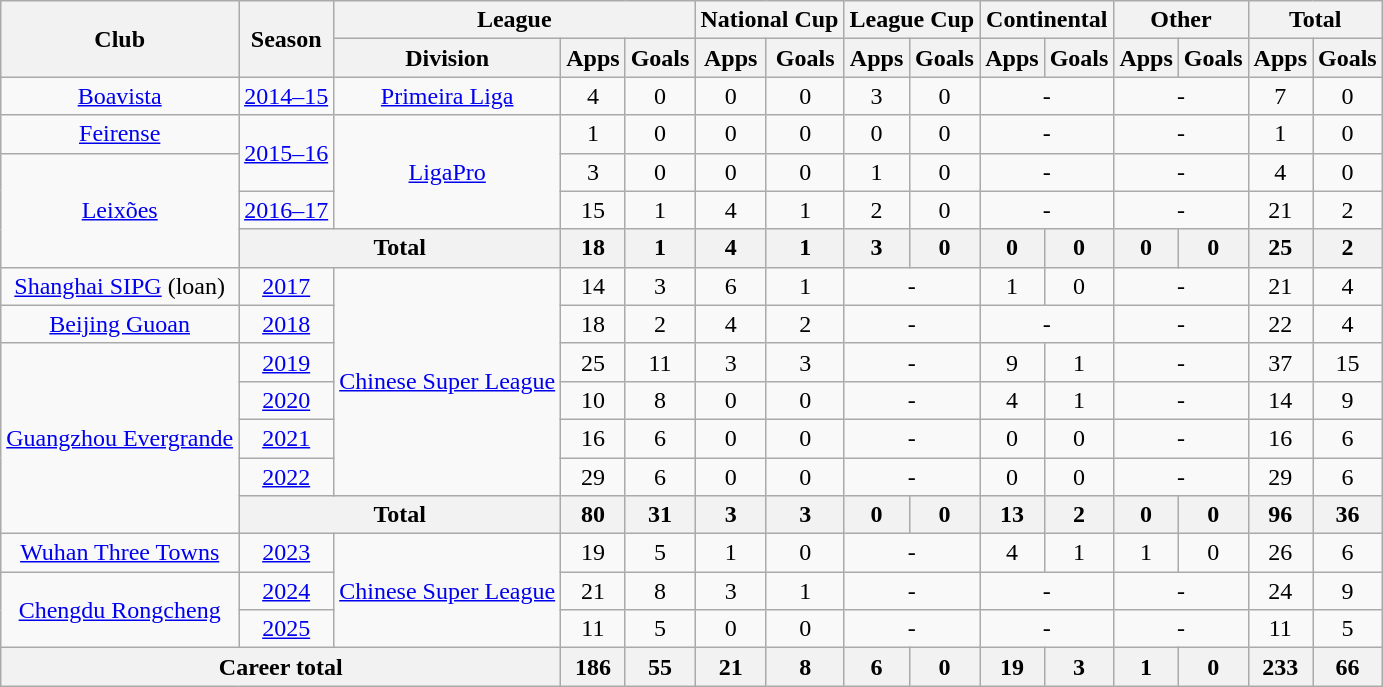<table class="wikitable" style="text-align: center">
<tr>
<th rowspan="2">Club</th>
<th rowspan="2">Season</th>
<th colspan="3">League</th>
<th colspan="2">National Cup</th>
<th colspan="2">League Cup</th>
<th colspan="2">Continental</th>
<th colspan="2">Other</th>
<th colspan="2">Total</th>
</tr>
<tr>
<th>Division</th>
<th>Apps</th>
<th>Goals</th>
<th>Apps</th>
<th>Goals</th>
<th>Apps</th>
<th>Goals</th>
<th>Apps</th>
<th>Goals</th>
<th>Apps</th>
<th>Goals</th>
<th>Apps</th>
<th>Goals</th>
</tr>
<tr>
<td><a href='#'>Boavista</a></td>
<td><a href='#'>2014–15</a></td>
<td><a href='#'>Primeira Liga</a></td>
<td>4</td>
<td>0</td>
<td>0</td>
<td>0</td>
<td>3</td>
<td>0</td>
<td colspan="2">-</td>
<td colspan="2">-</td>
<td>7</td>
<td>0</td>
</tr>
<tr>
<td><a href='#'>Feirense</a></td>
<td rowspan="2"><a href='#'>2015–16</a></td>
<td rowspan="3"><a href='#'>LigaPro</a></td>
<td>1</td>
<td>0</td>
<td>0</td>
<td>0</td>
<td>0</td>
<td>0</td>
<td colspan="2">-</td>
<td colspan="2">-</td>
<td>1</td>
<td>0</td>
</tr>
<tr>
<td rowspan="3"><a href='#'>Leixões</a></td>
<td>3</td>
<td>0</td>
<td>0</td>
<td>0</td>
<td>1</td>
<td>0</td>
<td colspan="2">-</td>
<td colspan="2">-</td>
<td>4</td>
<td>0</td>
</tr>
<tr>
<td><a href='#'>2016–17</a></td>
<td>15</td>
<td>1</td>
<td>4</td>
<td>1</td>
<td>2</td>
<td>0</td>
<td colspan="2">-</td>
<td colspan="2">-</td>
<td>21</td>
<td>2</td>
</tr>
<tr>
<th colspan="2"><strong>Total</strong></th>
<th>18</th>
<th>1</th>
<th>4</th>
<th>1</th>
<th>3</th>
<th>0</th>
<th>0</th>
<th>0</th>
<th>0</th>
<th>0</th>
<th>25</th>
<th>2</th>
</tr>
<tr>
<td><a href='#'>Shanghai SIPG</a> (loan)</td>
<td><a href='#'>2017</a></td>
<td rowspan="6"><a href='#'>Chinese Super League</a></td>
<td>14</td>
<td>3</td>
<td>6</td>
<td>1</td>
<td colspan="2">-</td>
<td>1</td>
<td>0</td>
<td colspan="2">-</td>
<td>21</td>
<td>4</td>
</tr>
<tr>
<td><a href='#'>Beijing Guoan</a></td>
<td><a href='#'>2018</a></td>
<td>18</td>
<td>2</td>
<td>4</td>
<td>2</td>
<td colspan="2">-</td>
<td colspan="2">-</td>
<td colspan="2">-</td>
<td>22</td>
<td>4</td>
</tr>
<tr>
<td rowspan="5"><a href='#'>Guangzhou Evergrande</a></td>
<td><a href='#'>2019</a></td>
<td>25</td>
<td>11</td>
<td>3</td>
<td>3</td>
<td colspan="2">-</td>
<td>9</td>
<td>1</td>
<td colspan="2">-</td>
<td>37</td>
<td>15</td>
</tr>
<tr>
<td><a href='#'>2020</a></td>
<td>10</td>
<td>8</td>
<td>0</td>
<td>0</td>
<td colspan="2">-</td>
<td>4</td>
<td>1</td>
<td colspan="2">-</td>
<td>14</td>
<td>9</td>
</tr>
<tr>
<td><a href='#'>2021</a></td>
<td>16</td>
<td>6</td>
<td>0</td>
<td>0</td>
<td colspan="2">-</td>
<td>0</td>
<td>0</td>
<td colspan="2">-</td>
<td>16</td>
<td>6</td>
</tr>
<tr>
<td><a href='#'>2022</a></td>
<td>29</td>
<td>6</td>
<td>0</td>
<td>0</td>
<td colspan="2">-</td>
<td>0</td>
<td>0</td>
<td colspan="2">-</td>
<td>29</td>
<td>6</td>
</tr>
<tr>
<th colspan="2"><strong>Total</strong></th>
<th>80</th>
<th>31</th>
<th>3</th>
<th>3</th>
<th>0</th>
<th>0</th>
<th>13</th>
<th>2</th>
<th>0</th>
<th>0</th>
<th>96</th>
<th>36</th>
</tr>
<tr>
<td><a href='#'>Wuhan Three Towns</a></td>
<td><a href='#'>2023</a></td>
<td rowspan=3"><a href='#'>Chinese Super League</a></td>
<td>19</td>
<td>5</td>
<td>1</td>
<td>0</td>
<td colspan="2">-</td>
<td>4</td>
<td>1</td>
<td>1</td>
<td>0</td>
<td>26</td>
<td>6</td>
</tr>
<tr>
<td rowspan=2"><a href='#'>Chengdu Rongcheng</a></td>
<td><a href='#'>2024</a></td>
<td>21</td>
<td>8</td>
<td>3</td>
<td>1</td>
<td colspan="2">-</td>
<td colspan="2">-</td>
<td colspan="2">-</td>
<td>24</td>
<td>9</td>
</tr>
<tr>
<td><a href='#'>2025</a></td>
<td>11</td>
<td>5</td>
<td>0</td>
<td>0</td>
<td colspan="2">-</td>
<td colspan="2">-</td>
<td colspan="2">-</td>
<td>11</td>
<td>5</td>
</tr>
<tr>
<th colspan=3>Career total</th>
<th>186</th>
<th>55</th>
<th>21</th>
<th>8</th>
<th>6</th>
<th>0</th>
<th>19</th>
<th>3</th>
<th>1</th>
<th>0</th>
<th>233</th>
<th>66</th>
</tr>
</table>
